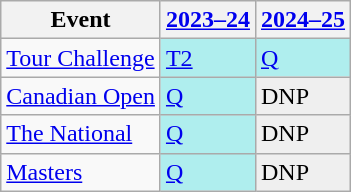<table class="wikitable" border="1">
<tr>
<th>Event</th>
<th><a href='#'>2023–24</a></th>
<th><a href='#'>2024–25</a></th>
</tr>
<tr>
<td><a href='#'>Tour Challenge</a></td>
<td style="background:#afeeee;"><a href='#'>T2</a></td>
<td style="background:#afeeee;"><a href='#'>Q</a></td>
</tr>
<tr>
<td><a href='#'>Canadian Open</a></td>
<td style="background:#afeeee;"><a href='#'>Q</a></td>
<td style="background:#EFEFEF;">DNP</td>
</tr>
<tr>
<td><a href='#'>The National</a></td>
<td style="background:#afeeee;"><a href='#'>Q</a></td>
<td style="background:#EFEFEF;">DNP</td>
</tr>
<tr>
<td><a href='#'>Masters</a></td>
<td style="background:#afeeee;"><a href='#'>Q</a></td>
<td style="background:#EFEFEF;">DNP</td>
</tr>
</table>
